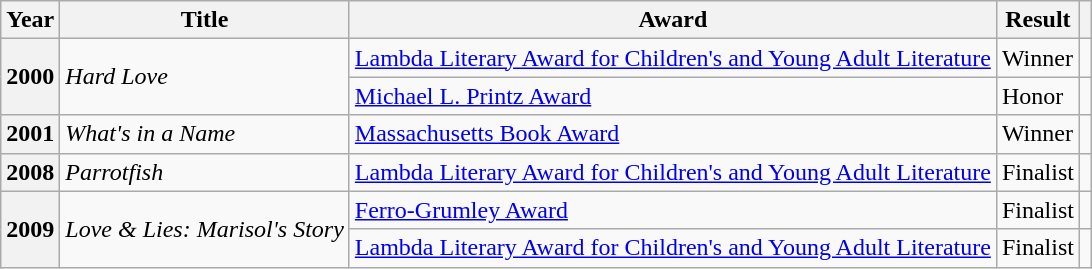<table class="wikitable">
<tr>
<th>Year</th>
<th>Title</th>
<th>Award</th>
<th>Result</th>
<th></th>
</tr>
<tr>
<th rowspan="2">2000</th>
<td rowspan="2"><em>Hard Love</em></td>
<td><a href='#'>Lambda Literary Award for Children's and Young Adult Literature</a></td>
<td>Winner</td>
<td></td>
</tr>
<tr>
<td><a href='#'>Michael L. Printz Award</a></td>
<td>Honor</td>
<td></td>
</tr>
<tr>
<th>2001</th>
<td><em>What's in a Name</em></td>
<td><a href='#'>Massachusetts Book Award</a></td>
<td>Winner</td>
<td></td>
</tr>
<tr>
<th>2008</th>
<td><em>Parrotfish</em></td>
<td><a href='#'>Lambda Literary Award for Children's and Young Adult Literature</a></td>
<td>Finalist</td>
<td></td>
</tr>
<tr>
<th rowspan="2">2009</th>
<td rowspan="2"><em>Love & Lies: Marisol's Story</em></td>
<td><a href='#'>Ferro-Grumley Award</a></td>
<td>Finalist</td>
<td></td>
</tr>
<tr>
<td><a href='#'>Lambda Literary Award for Children's and Young Adult Literature</a></td>
<td>Finalist</td>
<td></td>
</tr>
</table>
